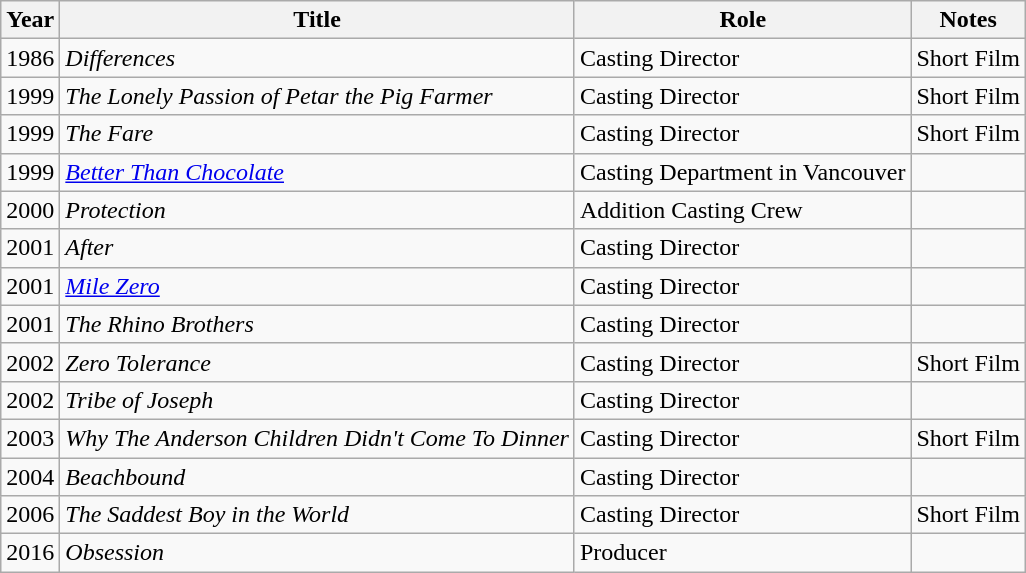<table class="wikitable">
<tr>
<th>Year</th>
<th>Title</th>
<th>Role</th>
<th>Notes</th>
</tr>
<tr>
<td>1986</td>
<td><em>Differences</em></td>
<td>Casting Director</td>
<td>Short Film</td>
</tr>
<tr>
<td>1999</td>
<td><em>The Lonely Passion of Petar the Pig Farmer</em></td>
<td>Casting Director</td>
<td>Short Film</td>
</tr>
<tr>
<td>1999</td>
<td><em>The Fare</em></td>
<td>Casting Director</td>
<td>Short Film</td>
</tr>
<tr>
<td>1999</td>
<td><em><a href='#'>Better Than Chocolate</a></em></td>
<td>Casting Department in Vancouver</td>
<td></td>
</tr>
<tr>
<td>2000</td>
<td><em>Protection</em></td>
<td>Addition Casting Crew</td>
<td></td>
</tr>
<tr>
<td>2001</td>
<td><em>After</em></td>
<td>Casting Director</td>
<td></td>
</tr>
<tr>
<td>2001</td>
<td><em><a href='#'>Mile Zero</a></em></td>
<td>Casting Director</td>
<td></td>
</tr>
<tr>
<td>2001</td>
<td><em>The Rhino Brothers</em></td>
<td>Casting Director</td>
<td></td>
</tr>
<tr>
<td>2002</td>
<td><em>Zero Tolerance</em></td>
<td>Casting Director</td>
<td>Short Film</td>
</tr>
<tr>
<td>2002</td>
<td><em>Tribe of Joseph</em></td>
<td>Casting Director</td>
<td></td>
</tr>
<tr>
<td>2003</td>
<td><em>Why The Anderson Children Didn't Come To Dinner</em></td>
<td>Casting Director</td>
<td>Short Film</td>
</tr>
<tr>
<td>2004</td>
<td><em>Beachbound</em></td>
<td>Casting Director</td>
<td></td>
</tr>
<tr>
<td>2006</td>
<td><em>The Saddest Boy in the World</em></td>
<td>Casting Director</td>
<td>Short Film</td>
</tr>
<tr>
<td>2016</td>
<td><em>Obsession</em></td>
<td>Producer</td>
<td></td>
</tr>
</table>
